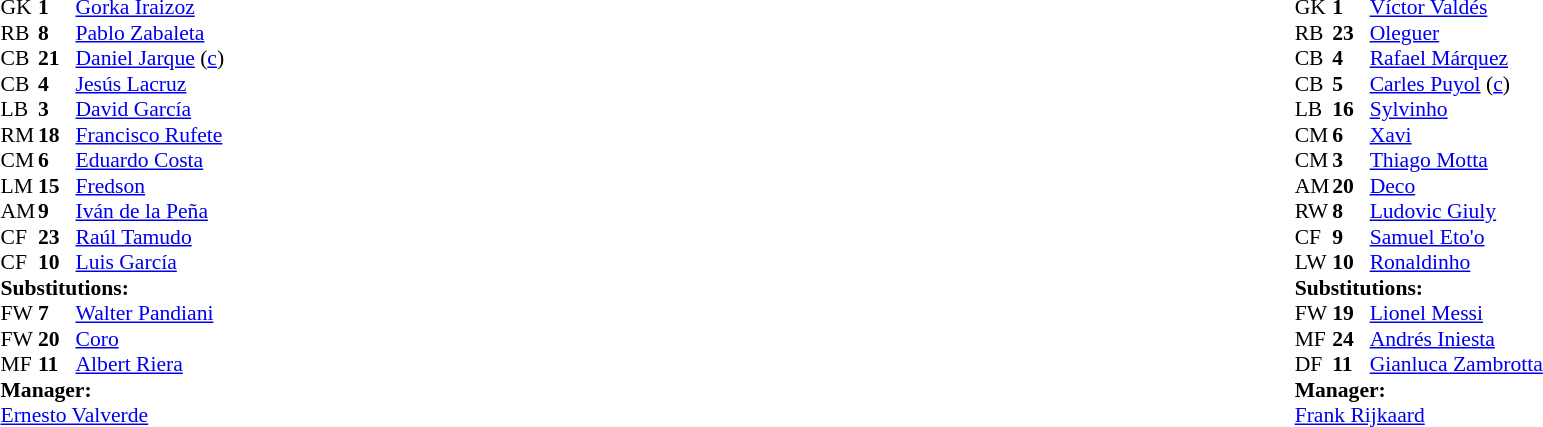<table width="100%">
<tr>
<td valign="top" width="50%"><br><table style="font-size: 90%" cellspacing="0" cellpadding="0">
<tr>
<th width="25"></th>
<th width="25"></th>
</tr>
<tr>
<td>GK</td>
<td><strong>1</strong></td>
<td> <a href='#'>Gorka Iraizoz</a></td>
</tr>
<tr>
<td>RB</td>
<td><strong>8</strong></td>
<td> <a href='#'>Pablo Zabaleta</a></td>
</tr>
<tr>
<td>CB</td>
<td><strong>21</strong></td>
<td> <a href='#'>Daniel Jarque</a> (<a href='#'>c</a>)</td>
</tr>
<tr>
<td>CB</td>
<td><strong>4</strong></td>
<td> <a href='#'>Jesús Lacruz</a></td>
<td></td>
</tr>
<tr>
<td>LB</td>
<td><strong>3</strong></td>
<td> <a href='#'>David García</a></td>
</tr>
<tr>
<td>RM</td>
<td><strong>18</strong></td>
<td> <a href='#'>Francisco Rufete</a></td>
<td></td>
<td></td>
</tr>
<tr>
<td>CM</td>
<td><strong>6</strong></td>
<td> <a href='#'>Eduardo Costa</a></td>
</tr>
<tr>
<td>LM</td>
<td><strong>15</strong></td>
<td> <a href='#'>Fredson</a></td>
<td></td>
</tr>
<tr>
<td>AM</td>
<td><strong>9</strong></td>
<td> <a href='#'>Iván de la Peña</a></td>
<td></td>
<td></td>
</tr>
<tr>
<td>CF</td>
<td><strong>23</strong></td>
<td> <a href='#'>Raúl Tamudo</a></td>
<td></td>
<td></td>
</tr>
<tr>
<td>CF</td>
<td><strong>10</strong></td>
<td> <a href='#'>Luis García</a></td>
</tr>
<tr>
<td colspan=4><strong>Substitutions:</strong></td>
</tr>
<tr>
<td>FW</td>
<td><strong>7</strong></td>
<td> <a href='#'>Walter Pandiani</a></td>
<td></td>
<td></td>
</tr>
<tr>
<td>FW</td>
<td><strong>20</strong></td>
<td> <a href='#'>Coro</a></td>
<td></td>
<td></td>
</tr>
<tr>
<td>MF</td>
<td><strong>11</strong></td>
<td> <a href='#'>Albert Riera</a></td>
<td></td>
<td></td>
</tr>
<tr>
<td colspan=4><strong>Manager:</strong></td>
</tr>
<tr>
<td colspan="4"> <a href='#'>Ernesto Valverde</a></td>
</tr>
</table>
</td>
<td valign="top"></td>
<td valign="top" width="50%"><br><table style="font-size: 90%" cellspacing="0" cellpadding="0" align=center>
<tr>
<th width="25"></th>
<th width="25"></th>
</tr>
<tr>
<td>GK</td>
<td><strong>1</strong></td>
<td> <a href='#'>Víctor Valdés</a></td>
</tr>
<tr>
<td>RB</td>
<td><strong>23</strong></td>
<td> <a href='#'>Oleguer</a></td>
</tr>
<tr>
<td>CB</td>
<td><strong>4</strong></td>
<td> <a href='#'>Rafael Márquez</a></td>
</tr>
<tr>
<td>CB</td>
<td><strong>5</strong></td>
<td> <a href='#'>Carles Puyol</a> (<a href='#'>c</a>)</td>
<td></td>
<td></td>
</tr>
<tr>
<td>LB</td>
<td><strong>16</strong></td>
<td> <a href='#'>Sylvinho</a></td>
</tr>
<tr>
<td>CM</td>
<td><strong>6</strong></td>
<td> <a href='#'>Xavi</a></td>
<td></td>
<td></td>
</tr>
<tr>
<td>CM</td>
<td><strong>3</strong></td>
<td> <a href='#'>Thiago Motta</a></td>
<td></td>
</tr>
<tr>
<td>AM</td>
<td><strong>20</strong></td>
<td> <a href='#'>Deco</a></td>
</tr>
<tr>
<td>RW</td>
<td><strong>8</strong></td>
<td> <a href='#'>Ludovic Giuly</a></td>
<td></td>
<td></td>
</tr>
<tr>
<td>CF</td>
<td><strong>9</strong></td>
<td> <a href='#'>Samuel Eto'o</a></td>
</tr>
<tr>
<td>LW</td>
<td><strong>10</strong></td>
<td> <a href='#'>Ronaldinho</a></td>
</tr>
<tr>
<td colspan=4><strong>Substitutions:</strong></td>
</tr>
<tr>
<td>FW</td>
<td><strong>19</strong></td>
<td> <a href='#'>Lionel Messi</a></td>
<td></td>
<td></td>
</tr>
<tr>
<td>MF</td>
<td><strong>24</strong></td>
<td> <a href='#'>Andrés Iniesta</a></td>
<td></td>
<td></td>
</tr>
<tr>
<td>DF</td>
<td><strong>11</strong></td>
<td> <a href='#'>Gianluca Zambrotta</a></td>
<td></td>
<td></td>
</tr>
<tr>
<td colspan=4><strong>Manager:</strong></td>
</tr>
<tr>
<td colspan="4"> <a href='#'>Frank Rijkaard</a></td>
</tr>
</table>
</td>
</tr>
</table>
